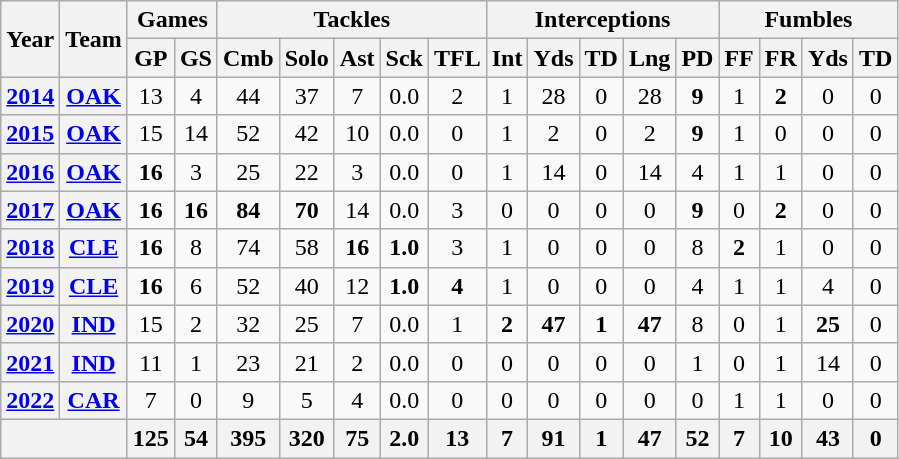<table class="wikitable" style="text-align:center">
<tr>
<th rowspan="2">Year</th>
<th rowspan="2">Team</th>
<th colspan="2">Games</th>
<th colspan="5">Tackles</th>
<th colspan="5">Interceptions</th>
<th colspan="4">Fumbles</th>
</tr>
<tr>
<th>GP</th>
<th>GS</th>
<th>Cmb</th>
<th>Solo</th>
<th>Ast</th>
<th>Sck</th>
<th>TFL</th>
<th>Int</th>
<th>Yds</th>
<th>TD</th>
<th>Lng</th>
<th>PD</th>
<th>FF</th>
<th>FR</th>
<th>Yds</th>
<th>TD</th>
</tr>
<tr>
<th><a href='#'>2014</a></th>
<th><a href='#'>OAK</a></th>
<td>13</td>
<td>4</td>
<td>44</td>
<td>37</td>
<td>7</td>
<td>0.0</td>
<td>2</td>
<td>1</td>
<td>28</td>
<td>0</td>
<td>28</td>
<td><strong>9</strong></td>
<td>1</td>
<td><strong>2</strong></td>
<td>0</td>
<td>0</td>
</tr>
<tr>
<th><a href='#'>2015</a></th>
<th><a href='#'>OAK</a></th>
<td>15</td>
<td>14</td>
<td>52</td>
<td>42</td>
<td>10</td>
<td>0.0</td>
<td>0</td>
<td>1</td>
<td>2</td>
<td>0</td>
<td>2</td>
<td><strong>9</strong></td>
<td>1</td>
<td>0</td>
<td>0</td>
<td>0</td>
</tr>
<tr>
<th><a href='#'>2016</a></th>
<th><a href='#'>OAK</a></th>
<td><strong>16</strong></td>
<td>3</td>
<td>25</td>
<td>22</td>
<td>3</td>
<td>0.0</td>
<td>0</td>
<td>1</td>
<td>14</td>
<td>0</td>
<td>14</td>
<td>4</td>
<td>1</td>
<td>1</td>
<td>0</td>
<td>0</td>
</tr>
<tr>
<th><a href='#'>2017</a></th>
<th><a href='#'>OAK</a></th>
<td><strong>16</strong></td>
<td><strong>16</strong></td>
<td><strong>84</strong></td>
<td><strong>70</strong></td>
<td>14</td>
<td>0.0</td>
<td>3</td>
<td>0</td>
<td>0</td>
<td>0</td>
<td>0</td>
<td><strong>9</strong></td>
<td>0</td>
<td><strong>2</strong></td>
<td>0</td>
<td>0</td>
</tr>
<tr>
<th><a href='#'>2018</a></th>
<th><a href='#'>CLE</a></th>
<td><strong>16</strong></td>
<td>8</td>
<td>74</td>
<td>58</td>
<td><strong>16</strong></td>
<td><strong>1.0</strong></td>
<td>3</td>
<td>1</td>
<td>0</td>
<td>0</td>
<td>0</td>
<td>8</td>
<td><strong>2</strong></td>
<td>1</td>
<td>0</td>
<td>0</td>
</tr>
<tr>
<th><a href='#'>2019</a></th>
<th><a href='#'>CLE</a></th>
<td><strong>16</strong></td>
<td>6</td>
<td>52</td>
<td>40</td>
<td>12</td>
<td><strong>1.0</strong></td>
<td><strong>4</strong></td>
<td>1</td>
<td>0</td>
<td>0</td>
<td>0</td>
<td>4</td>
<td>1</td>
<td>1</td>
<td>4</td>
<td>0</td>
</tr>
<tr>
<th><a href='#'>2020</a></th>
<th><a href='#'>IND</a></th>
<td>15</td>
<td>2</td>
<td>32</td>
<td>25</td>
<td>7</td>
<td>0.0</td>
<td>1</td>
<td><strong>2</strong></td>
<td><strong>47</strong></td>
<td><strong>1</strong></td>
<td><strong>47</strong></td>
<td>8</td>
<td>0</td>
<td>1</td>
<td><strong>25</strong></td>
<td>0</td>
</tr>
<tr>
<th><a href='#'>2021</a></th>
<th><a href='#'>IND</a></th>
<td>11</td>
<td>1</td>
<td>23</td>
<td>21</td>
<td>2</td>
<td>0.0</td>
<td>0</td>
<td>0</td>
<td>0</td>
<td>0</td>
<td>0</td>
<td>1</td>
<td>0</td>
<td>1</td>
<td>14</td>
<td>0</td>
</tr>
<tr>
<th><a href='#'>2022</a></th>
<th><a href='#'>CAR</a></th>
<td>7</td>
<td>0</td>
<td>9</td>
<td>5</td>
<td>4</td>
<td>0.0</td>
<td>0</td>
<td>0</td>
<td>0</td>
<td>0</td>
<td>0</td>
<td>0</td>
<td>1</td>
<td>1</td>
<td>0</td>
<td>0</td>
</tr>
<tr>
<th colspan="2"></th>
<th>125</th>
<th>54</th>
<th>395</th>
<th>320</th>
<th>75</th>
<th>2.0</th>
<th>13</th>
<th>7</th>
<th>91</th>
<th>1</th>
<th>47</th>
<th>52</th>
<th>7</th>
<th>10</th>
<th>43</th>
<th>0</th>
</tr>
</table>
